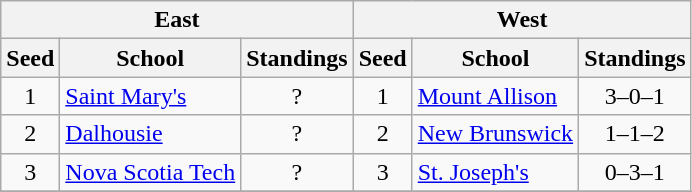<table class="wikitable">
<tr>
<th colspan=3>East</th>
<th colspan=3>West</th>
</tr>
<tr>
<th>Seed</th>
<th>School</th>
<th>Standings</th>
<th>Seed</th>
<th>School</th>
<th>Standings</th>
</tr>
<tr>
<td align=center>1</td>
<td><a href='#'>Saint Mary's</a></td>
<td align=center>?</td>
<td align=center>1</td>
<td><a href='#'>Mount Allison</a></td>
<td align=center>3–0–1</td>
</tr>
<tr>
<td align=center>2</td>
<td><a href='#'>Dalhousie</a></td>
<td align=center>?</td>
<td align=center>2</td>
<td><a href='#'>New Brunswick</a></td>
<td align=center>1–1–2</td>
</tr>
<tr>
<td align=center>3</td>
<td><a href='#'>Nova Scotia Tech</a></td>
<td align=center>?</td>
<td align=center>3</td>
<td><a href='#'>St. Joseph's</a></td>
<td align=center>0–3–1</td>
</tr>
<tr>
</tr>
</table>
